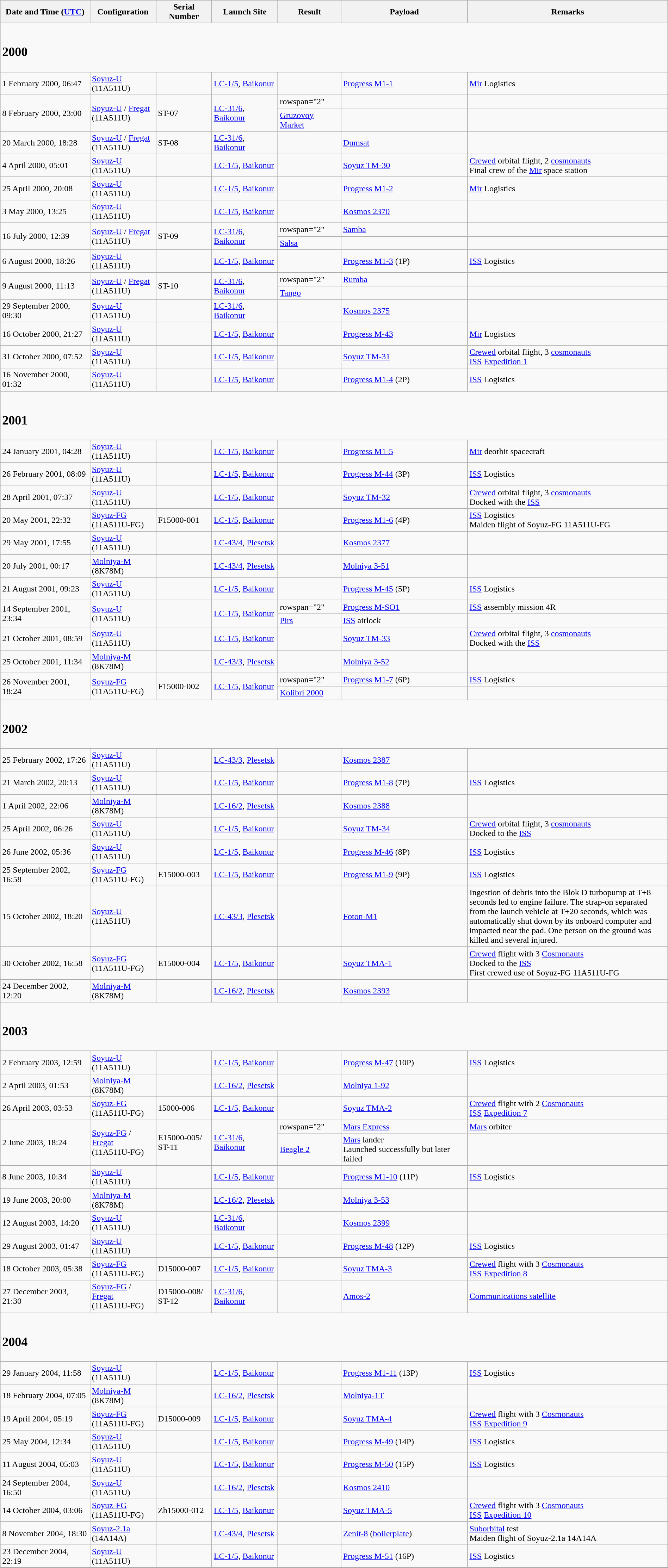<table class="wikitable" width="100%">
<tr>
<th>Date and Time (<a href='#'>UTC</a>)</th>
<th>Configuration</th>
<th>Serial Number</th>
<th>Launch Site</th>
<th>Result</th>
<th>Payload</th>
<th width=30%>Remarks</th>
</tr>
<tr>
<td colspan=7><br><h2>2000</h2></td>
</tr>
<tr>
<td>1 February 2000, 06:47</td>
<td><a href='#'>Soyuz-U</a><br>(11A511U)</td>
<td></td>
<td><a href='#'>LC-1/5</a>, <a href='#'>Baikonur</a></td>
<td></td>
<td><a href='#'>Progress M1-1</a></td>
<td><a href='#'>Mir</a> Logistics</td>
</tr>
<tr>
<td rowspan="2">8 February 2000, 23:00</td>
<td rowspan="2"><a href='#'>Soyuz-U</a> / <a href='#'>Fregat</a><br>(11A511U)</td>
<td rowspan="2">ST-07</td>
<td rowspan="2"><a href='#'>LC-31/6</a>, <a href='#'>Baikonur</a></td>
<td>rowspan="2" </td>
<td></td>
<td></td>
</tr>
<tr>
<td><a href='#'>Gruzovoy Market</a></td>
<td></td>
</tr>
<tr>
<td>20 March 2000, 18:28</td>
<td><a href='#'>Soyuz-U</a> / <a href='#'>Fregat</a><br>(11A511U)</td>
<td>ST-08</td>
<td><a href='#'>LC-31/6</a>, <a href='#'>Baikonur</a></td>
<td></td>
<td><a href='#'>Dumsat</a></td>
<td></td>
</tr>
<tr>
<td>4 April 2000, 05:01</td>
<td><a href='#'>Soyuz-U</a><br>(11A511U)</td>
<td></td>
<td><a href='#'>LC-1/5</a>, <a href='#'>Baikonur</a></td>
<td></td>
<td><a href='#'>Soyuz TM-30</a></td>
<td><a href='#'>Crewed</a> orbital flight, 2 <a href='#'>cosmonauts</a><br>Final crew of the <a href='#'>Mir</a> space station</td>
</tr>
<tr>
<td>25 April 2000, 20:08</td>
<td><a href='#'>Soyuz-U</a><br>(11A511U)</td>
<td></td>
<td><a href='#'>LC-1/5</a>, <a href='#'>Baikonur</a></td>
<td></td>
<td><a href='#'>Progress M1-2</a></td>
<td><a href='#'>Mir</a> Logistics</td>
</tr>
<tr>
<td>3 May 2000, 13:25</td>
<td><a href='#'>Soyuz-U</a><br>(11A511U)</td>
<td></td>
<td><a href='#'>LC-1/5</a>, <a href='#'>Baikonur</a></td>
<td></td>
<td><a href='#'>Kosmos 2370</a></td>
<td></td>
</tr>
<tr>
<td rowspan="2">16 July 2000, 12:39</td>
<td rowspan="2"><a href='#'>Soyuz-U</a> / <a href='#'>Fregat</a><br>(11A511U)</td>
<td rowspan="2">ST-09</td>
<td rowspan="2"><a href='#'>LC-31/6</a>, <a href='#'>Baikonur</a></td>
<td>rowspan="2" </td>
<td><a href='#'>Samba</a></td>
<td></td>
</tr>
<tr>
<td><a href='#'>Salsa</a></td>
<td></td>
</tr>
<tr>
<td>6 August 2000, 18:26</td>
<td><a href='#'>Soyuz-U</a><br>(11A511U)</td>
<td></td>
<td><a href='#'>LC-1/5</a>, <a href='#'>Baikonur</a></td>
<td></td>
<td><a href='#'>Progress M1-3</a> (1P)</td>
<td><a href='#'>ISS</a> Logistics</td>
</tr>
<tr>
<td rowspan="2">9 August 2000, 11:13</td>
<td rowspan="2"><a href='#'>Soyuz-U</a> / <a href='#'>Fregat</a><br>(11A511U)</td>
<td rowspan="2">ST-10</td>
<td rowspan="2"><a href='#'>LC-31/6</a>, <a href='#'>Baikonur</a></td>
<td>rowspan="2" </td>
<td><a href='#'>Rumba</a></td>
<td></td>
</tr>
<tr>
<td><a href='#'>Tango</a></td>
<td></td>
</tr>
<tr>
<td>29 September 2000, 09:30</td>
<td><a href='#'>Soyuz-U</a><br>(11A511U)</td>
<td></td>
<td><a href='#'>LC-31/6</a>, <a href='#'>Baikonur</a></td>
<td></td>
<td><a href='#'>Kosmos 2375</a></td>
<td></td>
</tr>
<tr>
<td>16 October 2000, 21:27</td>
<td><a href='#'>Soyuz-U</a><br>(11A511U)</td>
<td></td>
<td><a href='#'>LC-1/5</a>, <a href='#'>Baikonur</a></td>
<td></td>
<td><a href='#'>Progress M-43</a></td>
<td><a href='#'>Mir</a> Logistics</td>
</tr>
<tr>
<td>31 October 2000, 07:52</td>
<td><a href='#'>Soyuz-U</a><br>(11A511U)</td>
<td></td>
<td><a href='#'>LC-1/5</a>, <a href='#'>Baikonur</a></td>
<td></td>
<td><a href='#'>Soyuz TM-31</a></td>
<td><a href='#'>Crewed</a> orbital flight, 3 <a href='#'>cosmonauts</a><br><a href='#'>ISS</a> <a href='#'>Expedition 1</a></td>
</tr>
<tr>
<td>16 November 2000, 01:32</td>
<td><a href='#'>Soyuz-U</a><br>(11A511U)</td>
<td></td>
<td><a href='#'>LC-1/5</a>, <a href='#'>Baikonur</a></td>
<td></td>
<td><a href='#'>Progress M1-4</a> (2P)</td>
<td><a href='#'>ISS</a> Logistics</td>
</tr>
<tr>
<td colspan=7><br><h2>2001</h2></td>
</tr>
<tr>
<td>24 January 2001, 04:28</td>
<td><a href='#'>Soyuz-U</a><br>(11A511U)</td>
<td></td>
<td><a href='#'>LC-1/5</a>, <a href='#'>Baikonur</a></td>
<td></td>
<td><a href='#'>Progress M1-5</a></td>
<td><a href='#'>Mir</a> deorbit spacecraft</td>
</tr>
<tr>
<td>26 February 2001, 08:09</td>
<td><a href='#'>Soyuz-U</a><br>(11A511U)</td>
<td></td>
<td><a href='#'>LC-1/5</a>, <a href='#'>Baikonur</a></td>
<td></td>
<td><a href='#'>Progress M-44</a> (3P)</td>
<td><a href='#'>ISS</a> Logistics</td>
</tr>
<tr>
<td>28 April 2001, 07:37</td>
<td><a href='#'>Soyuz-U</a><br>(11A511U)</td>
<td></td>
<td><a href='#'>LC-1/5</a>, <a href='#'>Baikonur</a></td>
<td></td>
<td><a href='#'>Soyuz TM-32</a></td>
<td><a href='#'>Crewed</a> orbital flight, 3 <a href='#'>cosmonauts</a><br>Docked with the <a href='#'>ISS</a></td>
</tr>
<tr>
</tr>
<tr>
<td>20 May 2001, 22:32</td>
<td><a href='#'>Soyuz-FG</a><br>(11A511U-FG)</td>
<td>F15000-001</td>
<td><a href='#'>LC-1/5</a>, <a href='#'>Baikonur</a></td>
<td></td>
<td><a href='#'>Progress M1-6</a> (4P)</td>
<td><a href='#'>ISS</a> Logistics<br>Maiden flight of Soyuz-FG 11A511U-FG</td>
</tr>
<tr>
<td>29 May 2001, 17:55</td>
<td><a href='#'>Soyuz-U</a><br>(11A511U)</td>
<td></td>
<td><a href='#'>LC-43/4</a>, <a href='#'>Plesetsk</a></td>
<td></td>
<td><a href='#'>Kosmos 2377</a></td>
<td></td>
</tr>
<tr>
<td>20 July 2001, 00:17</td>
<td><a href='#'>Molniya-M</a><br>(8K78M)</td>
<td></td>
<td><a href='#'>LC-43/4</a>, <a href='#'>Plesetsk</a></td>
<td></td>
<td><a href='#'>Molniya 3-51</a></td>
<td></td>
</tr>
<tr>
<td>21 August 2001, 09:23</td>
<td><a href='#'>Soyuz-U</a><br>(11A511U)</td>
<td></td>
<td><a href='#'>LC-1/5</a>, <a href='#'>Baikonur</a></td>
<td></td>
<td><a href='#'>Progress M-45</a> (5P)</td>
<td><a href='#'>ISS</a> Logistics</td>
</tr>
<tr>
<td rowspan="2">14 September 2001, 23:34</td>
<td rowspan="2"><a href='#'>Soyuz-U</a><br>(11A511U)</td>
<td rowspan="2"></td>
<td rowspan="2"><a href='#'>LC-1/5</a>, <a href='#'>Baikonur</a></td>
<td>rowspan="2" </td>
<td><a href='#'>Progress M-SO1</a></td>
<td><a href='#'>ISS</a> assembly mission 4R</td>
</tr>
<tr>
<td><a href='#'>Pirs</a></td>
<td><a href='#'>ISS</a> airlock</td>
</tr>
<tr>
<td>21 October 2001, 08:59</td>
<td><a href='#'>Soyuz-U</a><br>(11A511U)</td>
<td></td>
<td><a href='#'>LC-1/5</a>, <a href='#'>Baikonur</a></td>
<td></td>
<td><a href='#'>Soyuz TM-33</a></td>
<td><a href='#'>Crewed</a> orbital flight, 3 <a href='#'>cosmonauts</a><br>Docked with the <a href='#'>ISS</a></td>
</tr>
<tr>
<td>25 October 2001, 11:34</td>
<td><a href='#'>Molniya-M</a><br>(8K78M)</td>
<td></td>
<td><a href='#'>LC-43/3</a>, <a href='#'>Plesetsk</a></td>
<td></td>
<td><a href='#'>Molniya 3-52</a></td>
<td></td>
</tr>
<tr>
<td rowspan="2">26 November 2001, 18:24</td>
<td rowspan="2"><a href='#'>Soyuz-FG</a><br>(11A511U-FG)</td>
<td rowspan="2">F15000-002</td>
<td rowspan="2"><a href='#'>LC-1/5</a>, <a href='#'>Baikonur</a></td>
<td>rowspan="2" </td>
<td><a href='#'>Progress M1-7</a> (6P)</td>
<td><a href='#'>ISS</a> Logistics</td>
</tr>
<tr>
<td><a href='#'>Kolibri 2000</a></td>
<td></td>
</tr>
<tr>
<td colspan=7><br><h2>2002</h2></td>
</tr>
<tr>
<td>25 February 2002, 17:26</td>
<td><a href='#'>Soyuz-U</a><br>(11A511U)</td>
<td></td>
<td><a href='#'>LC-43/3</a>, <a href='#'>Plesetsk</a></td>
<td></td>
<td><a href='#'>Kosmos 2387</a></td>
<td></td>
</tr>
<tr>
<td>21 March 2002, 20:13</td>
<td><a href='#'>Soyuz-U</a><br>(11A511U)</td>
<td></td>
<td><a href='#'>LC-1/5</a>, <a href='#'>Baikonur</a></td>
<td></td>
<td><a href='#'>Progress M1-8</a> (7P)</td>
<td><a href='#'>ISS</a> Logistics</td>
</tr>
<tr>
<td>1 April 2002, 22:06</td>
<td><a href='#'>Molniya-M</a><br>(8K78M)</td>
<td></td>
<td><a href='#'>LC-16/2</a>, <a href='#'>Plesetsk</a></td>
<td></td>
<td><a href='#'>Kosmos 2388</a></td>
<td></td>
</tr>
<tr>
<td>25 April 2002, 06:26</td>
<td><a href='#'>Soyuz-U</a><br>(11A511U)</td>
<td></td>
<td><a href='#'>LC-1/5</a>, <a href='#'>Baikonur</a></td>
<td></td>
<td><a href='#'>Soyuz TM-34</a></td>
<td><a href='#'>Crewed</a> orbital flight, 3 <a href='#'>cosmonauts</a><br>Docked to the <a href='#'>ISS</a></td>
</tr>
<tr>
<td>26 June 2002, 05:36</td>
<td><a href='#'>Soyuz-U</a><br>(11A511U)</td>
<td></td>
<td><a href='#'>LC-1/5</a>, <a href='#'>Baikonur</a></td>
<td></td>
<td><a href='#'>Progress M-46</a> (8P)</td>
<td><a href='#'>ISS</a> Logistics</td>
</tr>
<tr>
<td>25 September 2002, 16:58</td>
<td><a href='#'>Soyuz-FG</a><br>(11A511U-FG)</td>
<td>E15000-003</td>
<td><a href='#'>LC-1/5</a>, <a href='#'>Baikonur</a></td>
<td></td>
<td><a href='#'>Progress M1-9</a> (9P)</td>
<td><a href='#'>ISS</a> Logistics</td>
</tr>
<tr>
<td>15 October 2002, 18:20</td>
<td><a href='#'>Soyuz-U</a><br>(11A511U)</td>
<td></td>
<td><a href='#'>LC-43/3</a>, <a href='#'>Plesetsk</a></td>
<td></td>
<td><a href='#'>Foton-M1</a></td>
<td>Ingestion of debris into the Blok D turbopump at T+8 seconds led to engine failure. The strap-on separated from the launch vehicle at T+20 seconds, which was automatically shut down by its onboard computer and impacted near the pad. One person on the ground was killed and several injured.</td>
</tr>
<tr>
<td>30 October 2002, 16:58</td>
<td><a href='#'>Soyuz-FG</a><br>(11A511U-FG)</td>
<td>E15000-004</td>
<td><a href='#'>LC-1/5</a>, <a href='#'>Baikonur</a></td>
<td></td>
<td><a href='#'>Soyuz TMA-1</a></td>
<td><a href='#'>Crewed</a> flight with 3 <a href='#'>Cosmonauts</a><br>Docked to the <a href='#'>ISS</a><br>First crewed use of Soyuz-FG 11A511U-FG</td>
</tr>
<tr>
<td>24 December 2002, 12:20</td>
<td><a href='#'>Molniya-M</a><br>(8K78M)</td>
<td></td>
<td><a href='#'>LC-16/2</a>, <a href='#'>Plesetsk</a></td>
<td></td>
<td><a href='#'>Kosmos 2393</a></td>
<td></td>
</tr>
<tr>
<td colspan=7><br><h2>2003</h2></td>
</tr>
<tr>
<td>2 February 2003, 12:59</td>
<td><a href='#'>Soyuz-U</a><br>(11A511U)</td>
<td></td>
<td><a href='#'>LC-1/5</a>, <a href='#'>Baikonur</a></td>
<td></td>
<td><a href='#'>Progress M-47</a> (10P)</td>
<td><a href='#'>ISS</a> Logistics</td>
</tr>
<tr>
<td>2 April 2003, 01:53</td>
<td><a href='#'>Molniya-M</a><br>(8K78M)</td>
<td></td>
<td><a href='#'>LC-16/2</a>, <a href='#'>Plesetsk</a></td>
<td></td>
<td><a href='#'>Molniya 1-92</a></td>
<td></td>
</tr>
<tr>
<td>26 April 2003, 03:53</td>
<td><a href='#'>Soyuz-FG</a><br>(11A511U-FG)</td>
<td>15000-006</td>
<td><a href='#'>LC-1/5</a>, <a href='#'>Baikonur</a></td>
<td></td>
<td><a href='#'>Soyuz TMA-2</a></td>
<td><a href='#'>Crewed</a> flight with 2 <a href='#'>Cosmonauts</a><br><a href='#'>ISS</a> <a href='#'>Expedition 7</a></td>
</tr>
<tr>
<td rowspan="2">2 June 2003, 18:24</td>
<td rowspan="2"><a href='#'>Soyuz-FG</a> / <a href='#'>Fregat</a><br>(11A511U-FG)</td>
<td rowspan="2">E15000-005/<br>ST-11</td>
<td rowspan="2"><a href='#'>LC-31/6</a>, <a href='#'>Baikonur</a></td>
<td>rowspan="2" </td>
<td><a href='#'>Mars Express</a></td>
<td><a href='#'>Mars</a> orbiter</td>
</tr>
<tr>
<td><a href='#'>Beagle 2</a></td>
<td><a href='#'>Mars</a> lander<br>Launched successfully but later failed</td>
</tr>
<tr>
<td>8 June 2003, 10:34</td>
<td><a href='#'>Soyuz-U</a><br>(11A511U)</td>
<td></td>
<td><a href='#'>LC-1/5</a>, <a href='#'>Baikonur</a></td>
<td></td>
<td><a href='#'>Progress M1-10</a> (11P)</td>
<td><a href='#'>ISS</a> Logistics</td>
</tr>
<tr>
<td>19 June 2003, 20:00</td>
<td><a href='#'>Molniya-M</a><br>(8K78M)</td>
<td></td>
<td><a href='#'>LC-16/2</a>, <a href='#'>Plesetsk</a></td>
<td></td>
<td><a href='#'>Molniya 3-53</a></td>
<td></td>
</tr>
<tr>
<td>12 August 2003, 14:20</td>
<td><a href='#'>Soyuz-U</a><br>(11A511U)</td>
<td></td>
<td><a href='#'>LC-31/6</a>, <a href='#'>Baikonur</a></td>
<td></td>
<td><a href='#'>Kosmos 2399</a></td>
<td></td>
</tr>
<tr>
<td>29 August 2003, 01:47</td>
<td><a href='#'>Soyuz-U</a><br>(11A511U)</td>
<td></td>
<td><a href='#'>LC-1/5</a>, <a href='#'>Baikonur</a></td>
<td></td>
<td><a href='#'>Progress M-48</a> (12P)</td>
<td><a href='#'>ISS</a> Logistics</td>
</tr>
<tr>
<td>18 October 2003, 05:38</td>
<td><a href='#'>Soyuz-FG</a><br>(11A511U-FG)</td>
<td>D15000-007</td>
<td><a href='#'>LC-1/5</a>, <a href='#'>Baikonur</a></td>
<td></td>
<td><a href='#'>Soyuz TMA-3</a></td>
<td><a href='#'>Crewed</a> flight with 3 <a href='#'>Cosmonauts</a><br><a href='#'>ISS</a> <a href='#'>Expedition 8</a></td>
</tr>
<tr>
<td>27 December 2003, 21:30</td>
<td><a href='#'>Soyuz-FG</a> / <a href='#'>Fregat</a><br>(11A511U-FG)</td>
<td>D15000-008/<br>ST-12</td>
<td><a href='#'>LC-31/6</a>, <a href='#'>Baikonur</a></td>
<td></td>
<td><a href='#'>Amos-2</a></td>
<td><a href='#'>Communications satellite</a></td>
</tr>
<tr>
<td colspan=7><br><h2>2004</h2></td>
</tr>
<tr>
<td>29 January 2004, 11:58</td>
<td><a href='#'>Soyuz-U</a><br>(11A511U)</td>
<td></td>
<td><a href='#'>LC-1/5</a>, <a href='#'>Baikonur</a></td>
<td></td>
<td><a href='#'>Progress M1-11</a> (13P)</td>
<td><a href='#'>ISS</a> Logistics</td>
</tr>
<tr>
<td>18 February 2004, 07:05</td>
<td><a href='#'>Molniya-M</a><br>(8K78M)</td>
<td></td>
<td><a href='#'>LC-16/2</a>, <a href='#'>Plesetsk</a></td>
<td></td>
<td><a href='#'>Molniya-1T</a></td>
<td></td>
</tr>
<tr>
<td>19 April 2004, 05:19</td>
<td><a href='#'>Soyuz-FG</a><br>(11A511U-FG)</td>
<td>D15000-009</td>
<td><a href='#'>LC-1/5</a>, <a href='#'>Baikonur</a></td>
<td></td>
<td><a href='#'>Soyuz TMA-4</a></td>
<td><a href='#'>Crewed</a> flight with 3 <a href='#'>Cosmonauts</a><br><a href='#'>ISS</a> <a href='#'>Expedition 9</a></td>
</tr>
<tr>
<td>25 May 2004, 12:34</td>
<td><a href='#'>Soyuz-U</a><br>(11A511U)</td>
<td></td>
<td><a href='#'>LC-1/5</a>, <a href='#'>Baikonur</a></td>
<td></td>
<td><a href='#'>Progress M-49</a> (14P)</td>
<td><a href='#'>ISS</a> Logistics</td>
</tr>
<tr>
<td>11 August 2004, 05:03</td>
<td><a href='#'>Soyuz-U</a><br>(11A511U)</td>
<td></td>
<td><a href='#'>LC-1/5</a>, <a href='#'>Baikonur</a></td>
<td></td>
<td><a href='#'>Progress M-50</a> (15P)</td>
<td><a href='#'>ISS</a> Logistics</td>
</tr>
<tr>
<td>24 September 2004, 16:50</td>
<td><a href='#'>Soyuz-U</a><br>(11A511U)</td>
<td></td>
<td><a href='#'>LC-16/2</a>, <a href='#'>Plesetsk</a></td>
<td></td>
<td><a href='#'>Kosmos 2410</a></td>
<td></td>
</tr>
<tr>
<td>14 October 2004, 03:06</td>
<td><a href='#'>Soyuz-FG</a><br>(11A511U-FG)</td>
<td>Zh15000-012</td>
<td><a href='#'>LC-1/5</a>, <a href='#'>Baikonur</a></td>
<td></td>
<td><a href='#'>Soyuz TMA-5</a></td>
<td><a href='#'>Crewed</a> flight with 3 <a href='#'>Cosmonauts</a><br><a href='#'>ISS</a> <a href='#'>Expedition 10</a></td>
</tr>
<tr>
<td>8 November 2004, 18:30</td>
<td><a href='#'>Soyuz-2.1a</a><br>(14A14A)</td>
<td></td>
<td><a href='#'>LC-43/4</a>, <a href='#'>Plesetsk</a></td>
<td></td>
<td><a href='#'>Zenit-8</a> (<a href='#'>boilerplate</a>)</td>
<td><a href='#'>Suborbital</a> test<br>Maiden flight of Soyuz-2.1a 14A14A</td>
</tr>
<tr>
<td>23 December 2004, 22:19</td>
<td><a href='#'>Soyuz-U</a><br>(11A511U)</td>
<td></td>
<td><a href='#'>LC-1/5</a>, <a href='#'>Baikonur</a></td>
<td></td>
<td><a href='#'>Progress M-51</a> (16P)</td>
<td><a href='#'>ISS</a> Logistics</td>
</tr>
</table>
